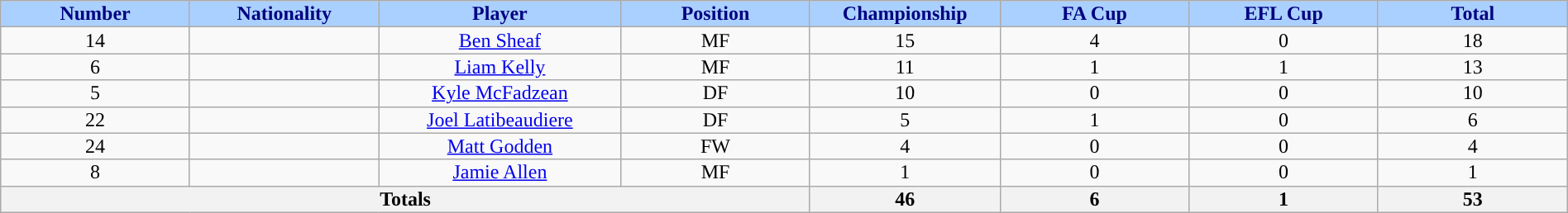<table class="wikitable sortable alternance" style="font-size:100%; text-align:center; line-height:14px; width:100%;">
<tr>
<th style="background:#AAD0FF; color:#000080; width:100px;">Number</th>
<th style="background:#AAD0FF; color:#000080; width:100px;">Nationality</th>
<th style="background:#AAD0FF; color:#000080; width:130px;">Player</th>
<th style="background:#AAD0FF; color:#000080; width:100px;">Position</th>
<th style="background:#AAD0FF; color:#000080; width:100px;">Championship</th>
<th style="background:#AAD0FF; color:#000080; width:100px;">FA Cup</th>
<th style="background:#AAD0FF; color:#000080; width:100px;">EFL Cup</th>
<th style="background:#AAD0FF; color:#000080; width:100px;">Total</th>
</tr>
<tr>
<td>14</td>
<td></td>
<td><a href='#'>Ben Sheaf</a></td>
<td>MF</td>
<td>15</td>
<td>4</td>
<td>0</td>
<td>18</td>
</tr>
<tr>
<td>6</td>
<td></td>
<td><a href='#'>Liam Kelly</a></td>
<td>MF</td>
<td>11</td>
<td>1</td>
<td>1</td>
<td>13</td>
</tr>
<tr>
<td>5</td>
<td></td>
<td><a href='#'>Kyle McFadzean</a></td>
<td>DF</td>
<td>10</td>
<td>0</td>
<td>0</td>
<td>10</td>
</tr>
<tr>
<td>22</td>
<td></td>
<td><a href='#'>Joel Latibeaudiere</a></td>
<td>DF</td>
<td>5</td>
<td>1</td>
<td>0</td>
<td>6</td>
</tr>
<tr>
<td>24</td>
<td></td>
<td><a href='#'>Matt Godden</a></td>
<td>FW</td>
<td>4</td>
<td>0</td>
<td>0</td>
<td>4</td>
</tr>
<tr>
<td>8</td>
<td></td>
<td><a href='#'>Jamie Allen</a></td>
<td>MF</td>
<td>1</td>
<td>0</td>
<td>0</td>
<td>1</td>
</tr>
<tr class="sortbottom">
<th colspan="4">Totals</th>
<th>46</th>
<th>6</th>
<th>1</th>
<th>53</th>
</tr>
</table>
